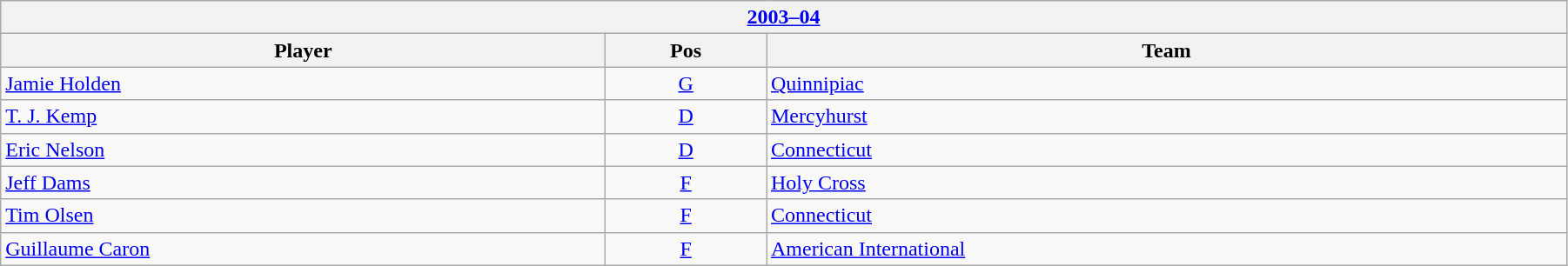<table class="wikitable" width=95%>
<tr>
<th colspan=3><a href='#'>2003–04</a></th>
</tr>
<tr>
<th>Player</th>
<th>Pos</th>
<th>Team</th>
</tr>
<tr>
<td><a href='#'>Jamie Holden</a></td>
<td style="text-align:center;"><a href='#'>G</a></td>
<td><a href='#'>Quinnipiac</a></td>
</tr>
<tr>
<td><a href='#'>T. J. Kemp</a></td>
<td style="text-align:center;"><a href='#'>D</a></td>
<td><a href='#'>Mercyhurst</a></td>
</tr>
<tr>
<td><a href='#'>Eric Nelson</a></td>
<td style="text-align:center;"><a href='#'>D</a></td>
<td><a href='#'>Connecticut</a></td>
</tr>
<tr>
<td><a href='#'>Jeff Dams</a></td>
<td style="text-align:center;"><a href='#'>F</a></td>
<td><a href='#'>Holy Cross</a></td>
</tr>
<tr>
<td><a href='#'>Tim Olsen</a></td>
<td style="text-align:center;"><a href='#'>F</a></td>
<td><a href='#'>Connecticut</a></td>
</tr>
<tr>
<td><a href='#'>Guillaume Caron</a></td>
<td style="text-align:center;"><a href='#'>F</a></td>
<td><a href='#'>American International</a></td>
</tr>
</table>
